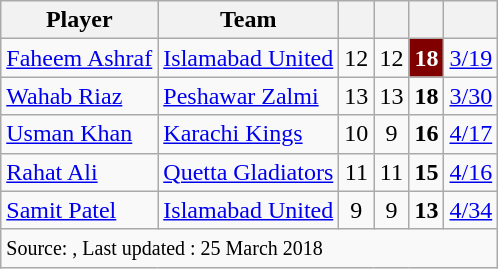<table class="wikitable" style="text-align: center;">
<tr>
<th>Player</th>
<th>Team</th>
<th></th>
<th></th>
<th></th>
<th></th>
</tr>
<tr>
<td style="text-align:left"><a href='#'>Faheem Ashraf</a></td>
<td style="text-align:left"><a href='#'>Islamabad United</a></td>
<td>12</td>
<td>12</td>
<td style="background:maroon;color:white"><strong>18</strong></td>
<td><a href='#'>3/19</a></td>
</tr>
<tr>
<td style="text-align:left"><a href='#'>Wahab Riaz</a></td>
<td style="text-align:left"><a href='#'>Peshawar Zalmi</a></td>
<td>13</td>
<td>13</td>
<td><strong>18</strong></td>
<td><a href='#'>3/30</a></td>
</tr>
<tr>
<td style="text-align:left"><a href='#'>Usman Khan</a></td>
<td style="text-align:left"><a href='#'>Karachi Kings</a></td>
<td>10</td>
<td>9</td>
<td><strong>16</strong></td>
<td><a href='#'>4/17</a></td>
</tr>
<tr>
<td style="text-align:left"><a href='#'>Rahat Ali</a></td>
<td style="text-align:left"><a href='#'>Quetta Gladiators</a></td>
<td>11</td>
<td>11</td>
<td><strong>15</strong></td>
<td><a href='#'>4/16</a></td>
</tr>
<tr>
<td style="text-align:left"><a href='#'>Samit Patel</a></td>
<td style="text-align:left"><a href='#'>Islamabad United</a></td>
<td>9</td>
<td>9</td>
<td><strong>13</strong></td>
<td><a href='#'>4/34</a></td>
</tr>
<tr>
<td colspan="25" style="text-align:left"><small>Source: , Last updated : 25 March 2018 </small></td>
</tr>
</table>
